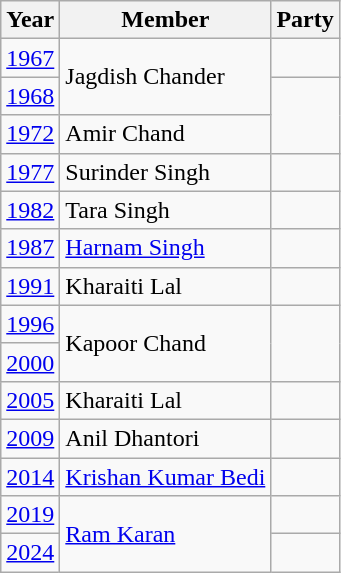<table class="wikitable">
<tr>
<th>Year</th>
<th>Member</th>
<th colspan="2">Party</th>
</tr>
<tr>
<td><a href='#'>1967</a></td>
<td rowspan=2>Jagdish Chander</td>
<td></td>
</tr>
<tr>
<td><a href='#'>1968</a></td>
</tr>
<tr>
<td><a href='#'>1972</a></td>
<td>Amir Chand</td>
</tr>
<tr>
<td><a href='#'>1977</a></td>
<td>Surinder Singh</td>
<td></td>
</tr>
<tr>
<td><a href='#'>1982</a></td>
<td>Tara Singh</td>
<td></td>
</tr>
<tr>
<td><a href='#'>1987</a></td>
<td><a href='#'>Harnam Singh</a></td>
<td></td>
</tr>
<tr>
<td><a href='#'>1991</a></td>
<td>Kharaiti Lal</td>
<td></td>
</tr>
<tr>
<td><a href='#'>1996</a></td>
<td rowspan=2>Kapoor Chand</td>
</tr>
<tr>
<td><a href='#'>2000</a></td>
</tr>
<tr>
<td><a href='#'>2005</a></td>
<td>Kharaiti Lal</td>
<td></td>
</tr>
<tr>
<td><a href='#'>2009</a></td>
<td>Anil Dhantori</td>
</tr>
<tr>
<td><a href='#'>2014</a></td>
<td><a href='#'>Krishan Kumar Bedi</a></td>
<td></td>
</tr>
<tr>
<td><a href='#'>2019</a></td>
<td rowspan=2><a href='#'>Ram Karan</a></td>
<td></td>
</tr>
<tr>
<td><a href='#'>2024</a></td>
<td></td>
</tr>
</table>
